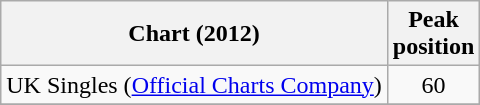<table class="wikitable sortable">
<tr>
<th scope="col">Chart (2012)</th>
<th scope="col">Peak<br>position</th>
</tr>
<tr>
<td>UK Singles (<a href='#'>Official Charts Company</a>)</td>
<td style="text-align:center;">60</td>
</tr>
<tr>
</tr>
</table>
